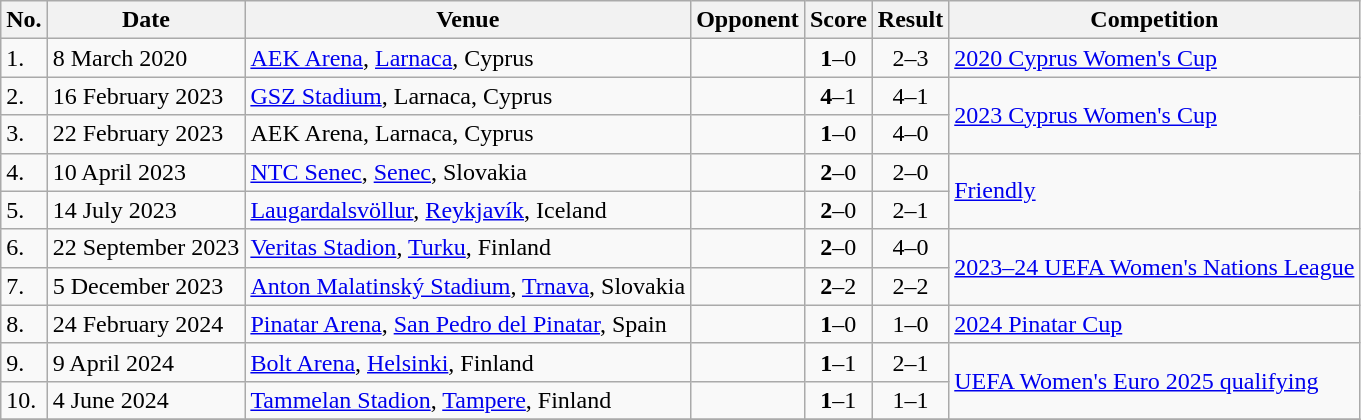<table class="wikitable">
<tr>
<th>No.</th>
<th>Date</th>
<th>Venue</th>
<th>Opponent</th>
<th>Score</th>
<th>Result</th>
<th>Competition</th>
</tr>
<tr>
<td>1.</td>
<td>8 March 2020</td>
<td><a href='#'>AEK Arena</a>, <a href='#'>Larnaca</a>, Cyprus</td>
<td></td>
<td align=center><strong>1</strong>–0</td>
<td align=center>2–3</td>
<td><a href='#'>2020 Cyprus Women's Cup</a></td>
</tr>
<tr>
<td>2.</td>
<td>16 February 2023</td>
<td><a href='#'>GSZ Stadium</a>, Larnaca, Cyprus</td>
<td></td>
<td align=center><strong>4</strong>–1</td>
<td align=center>4–1</td>
<td rowspan=2><a href='#'>2023 Cyprus Women's Cup</a></td>
</tr>
<tr>
<td>3.</td>
<td>22 February 2023</td>
<td>AEK Arena, Larnaca, Cyprus</td>
<td></td>
<td align=center><strong>1</strong>–0</td>
<td align=center>4–0</td>
</tr>
<tr>
<td>4.</td>
<td>10 April 2023</td>
<td><a href='#'>NTC Senec</a>, <a href='#'>Senec</a>, Slovakia</td>
<td></td>
<td align=center><strong>2</strong>–0</td>
<td align=center>2–0</td>
<td rowspan=2><a href='#'>Friendly</a></td>
</tr>
<tr>
<td>5.</td>
<td>14 July 2023</td>
<td><a href='#'>Laugardalsvöllur</a>, <a href='#'>Reykjavík</a>, Iceland</td>
<td></td>
<td align=center><strong>2</strong>–0</td>
<td align=center>2–1</td>
</tr>
<tr>
<td>6.</td>
<td>22 September 2023</td>
<td><a href='#'>Veritas Stadion</a>, <a href='#'>Turku</a>, Finland</td>
<td></td>
<td align=center><strong>2</strong>–0</td>
<td align=center>4–0</td>
<td rowspan=2><a href='#'>2023–24 UEFA Women's Nations League</a></td>
</tr>
<tr>
<td>7.</td>
<td>5 December 2023</td>
<td><a href='#'>Anton Malatinský Stadium</a>, <a href='#'>Trnava</a>, Slovakia</td>
<td></td>
<td align=center><strong>2</strong>–2</td>
<td align=center>2–2</td>
</tr>
<tr>
<td>8.</td>
<td>24 February 2024</td>
<td><a href='#'>Pinatar Arena</a>, <a href='#'>San Pedro del Pinatar</a>, Spain</td>
<td></td>
<td align=center><strong>1</strong>–0</td>
<td align=center>1–0</td>
<td><a href='#'>2024 Pinatar Cup</a></td>
</tr>
<tr>
<td>9.</td>
<td>9 April 2024</td>
<td><a href='#'>Bolt Arena</a>, <a href='#'>Helsinki</a>, Finland</td>
<td></td>
<td align=center><strong>1</strong>–1</td>
<td align=center>2–1</td>
<td rowspan=2><a href='#'>UEFA Women's Euro 2025 qualifying</a></td>
</tr>
<tr>
<td>10.</td>
<td>4 June 2024</td>
<td><a href='#'>Tammelan Stadion</a>, <a href='#'>Tampere</a>, Finland</td>
<td></td>
<td align=center><strong>1</strong>–1</td>
<td align=center>1–1</td>
</tr>
<tr>
</tr>
</table>
